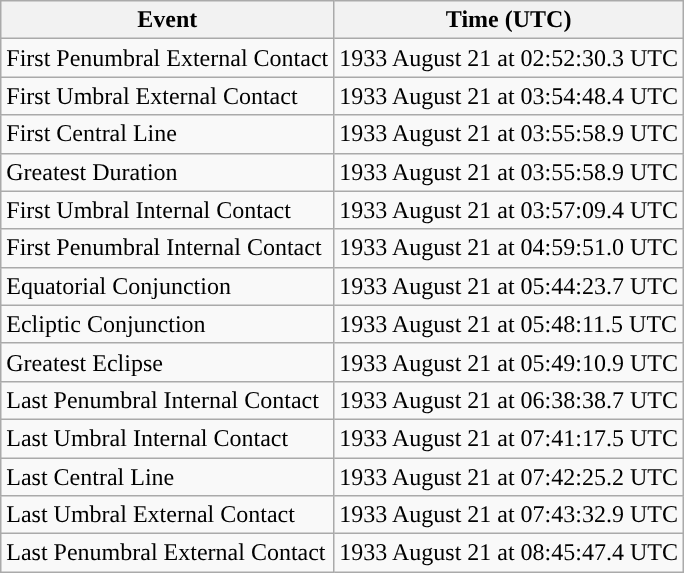<table class="wikitable">
<tr>
<th>Event</th>
<th>Time (UTC)</th>
</tr>
<tr>
<td>First Penumbral External Contact</td>
<td>1933 August 21 at 02:52:30.3 UTC</td>
</tr>
<tr>
<td>First Umbral External Contact</td>
<td>1933 August 21 at 03:54:48.4 UTC</td>
</tr>
<tr>
<td>First Central Line</td>
<td>1933 August 21 at 03:55:58.9 UTC</td>
</tr>
<tr>
<td>Greatest Duration</td>
<td>1933 August 21 at 03:55:58.9 UTC</td>
</tr>
<tr>
<td>First Umbral Internal Contact</td>
<td>1933 August 21 at 03:57:09.4 UTC</td>
</tr>
<tr>
<td>First Penumbral Internal Contact</td>
<td>1933 August 21 at 04:59:51.0 UTC</td>
</tr>
<tr>
<td>Equatorial Conjunction</td>
<td>1933 August 21 at 05:44:23.7 UTC</td>
</tr>
<tr>
<td>Ecliptic Conjunction</td>
<td>1933 August 21 at 05:48:11.5 UTC</td>
</tr>
<tr>
<td>Greatest Eclipse</td>
<td>1933 August 21 at 05:49:10.9 UTC</td>
</tr>
<tr>
<td>Last Penumbral Internal Contact</td>
<td>1933 August 21 at 06:38:38.7 UTC</td>
</tr>
<tr>
<td>Last Umbral Internal Contact</td>
<td>1933 August 21 at 07:41:17.5 UTC</td>
</tr>
<tr>
<td>Last Central Line</td>
<td>1933 August 21 at 07:42:25.2 UTC</td>
</tr>
<tr>
<td>Last Umbral External Contact</td>
<td>1933 August 21 at 07:43:32.9 UTC</td>
</tr>
<tr>
<td>Last Penumbral External Contact</td>
<td>1933 August 21 at 08:45:47.4 UTC</td>
</tr>
</table>
